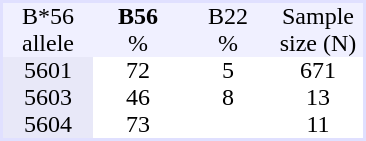<table border="0" cellspacing="0" cellpadding="0" style="text-align:center; background:#ffffff; margin-right: 1em; border:2px #e0e0ff solid;">
<tr style="background:#f0f0ff">
<td style="width:60px">B*56</td>
<td style="width:60px"><strong>B56</strong></td>
<td style="width:60px">B22</td>
<td style="width:60px">Sample</td>
</tr>
<tr style="background:#f0f0ff">
<td>allele</td>
<td>%</td>
<td>%</td>
<td>size (N)</td>
</tr>
<tr>
<td style = "background:#e8e8f8">5601</td>
<td>72</td>
<td>5</td>
<td>671</td>
</tr>
<tr>
<td style = "background:#e8e8f8">5603</td>
<td>46</td>
<td>8</td>
<td>13</td>
</tr>
<tr>
<td style = "background:#e8e8f8">5604</td>
<td>73</td>
<td></td>
<td>11</td>
</tr>
</table>
